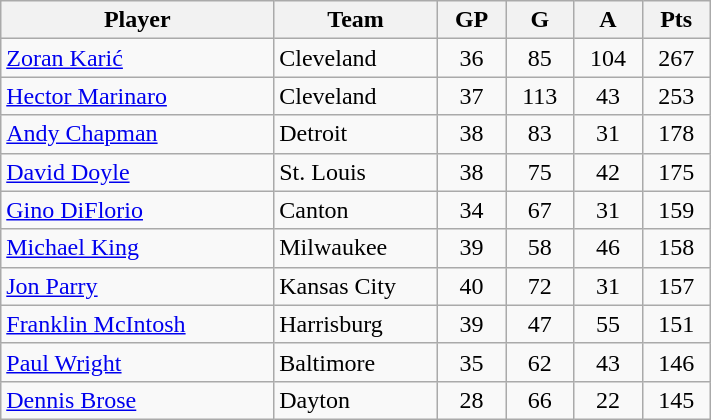<table class="wikitable">
<tr>
<th width="30%">Player</th>
<th width="18%">Team</th>
<th width="7.5%">GP</th>
<th width="7.5%">G</th>
<th width="7.5%">A</th>
<th width="7.5%">Pts</th>
</tr>
<tr align=center>
<td align=left><a href='#'>Zoran Karić</a></td>
<td align=left>Cleveland</td>
<td>36</td>
<td>85</td>
<td>104</td>
<td>267</td>
</tr>
<tr align=center>
<td align=left><a href='#'>Hector Marinaro</a></td>
<td align=left>Cleveland</td>
<td>37</td>
<td>113</td>
<td>43</td>
<td>253</td>
</tr>
<tr align=center>
<td align=left><a href='#'>Andy Chapman</a></td>
<td align=left>Detroit</td>
<td>38</td>
<td>83</td>
<td>31</td>
<td>178</td>
</tr>
<tr align=center>
<td align=left><a href='#'>David Doyle</a></td>
<td align=left>St. Louis</td>
<td>38</td>
<td>75</td>
<td>42</td>
<td>175</td>
</tr>
<tr align=center>
<td align=left><a href='#'>Gino DiFlorio</a></td>
<td align=left>Canton</td>
<td>34</td>
<td>67</td>
<td>31</td>
<td>159</td>
</tr>
<tr align=center>
<td align=left><a href='#'>Michael King</a></td>
<td align=left>Milwaukee</td>
<td>39</td>
<td>58</td>
<td>46</td>
<td>158</td>
</tr>
<tr align=center>
<td align=left><a href='#'>Jon Parry</a></td>
<td align=left>Kansas City</td>
<td>40</td>
<td>72</td>
<td>31</td>
<td>157</td>
</tr>
<tr align=center>
<td align=left><a href='#'>Franklin McIntosh</a></td>
<td align=left>Harrisburg</td>
<td>39</td>
<td>47</td>
<td>55</td>
<td>151</td>
</tr>
<tr align=center>
<td align=left><a href='#'>Paul Wright</a></td>
<td align=left>Baltimore</td>
<td>35</td>
<td>62</td>
<td>43</td>
<td>146</td>
</tr>
<tr align=center>
<td align=left><a href='#'>Dennis Brose</a></td>
<td align=left>Dayton</td>
<td>28</td>
<td>66</td>
<td>22</td>
<td>145</td>
</tr>
</table>
